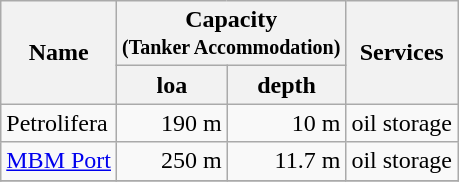<table class="wikitable sortable">
<tr>
<th rowspan="2">Name</th>
<th ! colspan="2">Capacity <br><small>(Tanker Accommodation)</small></th>
<th rowspan="2">Services</th>
</tr>
<tr>
<th>loa</th>
<th>depth</th>
</tr>
<tr>
<td>Petrolifera</td>
<td align=right>190 m</td>
<td align=right>10 m</td>
<td align=right>oil storage</td>
</tr>
<tr>
<td><a href='#'>MBM Port</a></td>
<td align=right>250 m</td>
<td align=right>11.7 m</td>
<td align=right>oil storage</td>
</tr>
<tr>
</tr>
</table>
